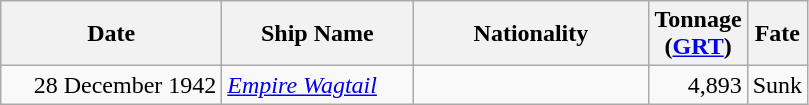<table class="wikitable sortable">
<tr>
<th width="140px">Date</th>
<th width="120px">Ship Name</th>
<th width="150px">Nationality</th>
<th width="25px">Tonnage <br>(<a href='#'>GRT</a>)</th>
<th width="30px">Fate</th>
</tr>
<tr>
<td align="right">28 December 1942</td>
<td align="left"><a href='#'><em>Empire Wagtail</em></a></td>
<td align="left"></td>
<td align="right">4,893</td>
<td align="left">Sunk</td>
</tr>
</table>
